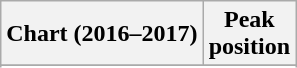<table class="wikitable sortable plainrowheaders" style="text-align:center">
<tr>
<th scope="col">Chart (2016–2017)</th>
<th scope="col">Peak<br> position</th>
</tr>
<tr>
</tr>
<tr>
</tr>
<tr>
</tr>
<tr>
</tr>
<tr>
</tr>
<tr>
</tr>
</table>
